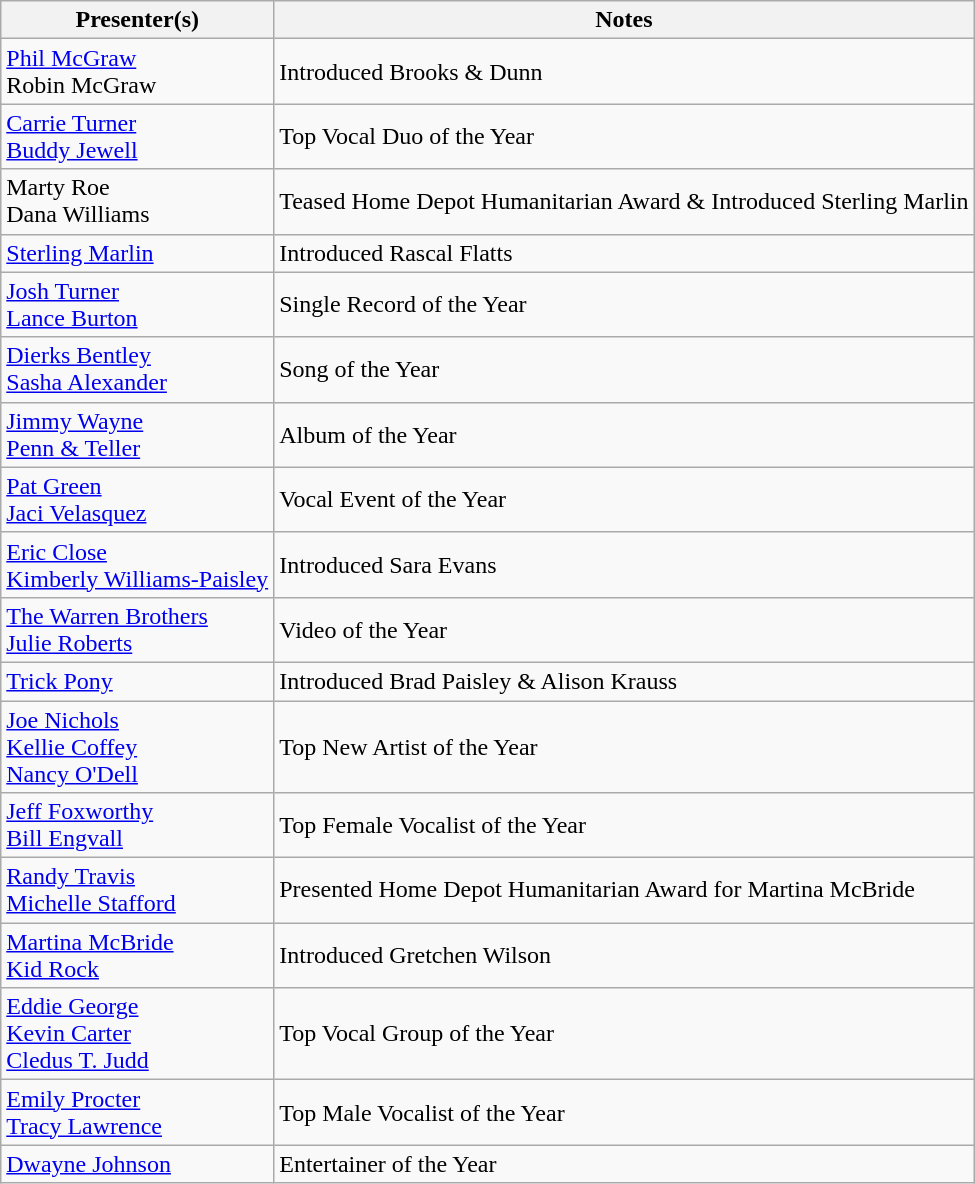<table class="wikitable">
<tr>
<th>Presenter(s)</th>
<th>Notes</th>
</tr>
<tr>
<td><a href='#'>Phil McGraw</a><br>Robin McGraw</td>
<td>Introduced Brooks & Dunn</td>
</tr>
<tr>
<td><a href='#'>Carrie Turner</a><br><a href='#'>Buddy Jewell</a></td>
<td>Top Vocal Duo of the Year</td>
</tr>
<tr>
<td>Marty Roe<br>Dana Williams</td>
<td>Teased Home Depot Humanitarian Award & Introduced Sterling Marlin</td>
</tr>
<tr>
<td><a href='#'>Sterling Marlin</a></td>
<td>Introduced Rascal Flatts</td>
</tr>
<tr>
<td><a href='#'>Josh Turner</a><br><a href='#'>Lance Burton</a></td>
<td>Single Record of the Year</td>
</tr>
<tr>
<td><a href='#'>Dierks Bentley</a><br><a href='#'>Sasha Alexander</a></td>
<td>Song of the Year</td>
</tr>
<tr>
<td><a href='#'>Jimmy Wayne</a><br><a href='#'>Penn & Teller</a></td>
<td>Album of the Year</td>
</tr>
<tr>
<td><a href='#'>Pat Green</a><br><a href='#'>Jaci Velasquez</a></td>
<td>Vocal Event of the Year</td>
</tr>
<tr>
<td><a href='#'>Eric Close</a><br><a href='#'>Kimberly Williams-Paisley</a></td>
<td>Introduced Sara Evans</td>
</tr>
<tr>
<td><a href='#'>The Warren Brothers</a><br><a href='#'>Julie Roberts</a></td>
<td>Video of the Year</td>
</tr>
<tr>
<td><a href='#'>Trick Pony</a></td>
<td>Introduced Brad Paisley & Alison Krauss</td>
</tr>
<tr>
<td><a href='#'>Joe Nichols</a><br><a href='#'>Kellie Coffey</a><br><a href='#'>Nancy O'Dell</a></td>
<td>Top New Artist of the Year</td>
</tr>
<tr>
<td><a href='#'>Jeff Foxworthy</a><br><a href='#'>Bill Engvall</a></td>
<td>Top Female Vocalist of the Year</td>
</tr>
<tr>
<td><a href='#'>Randy Travis</a><br><a href='#'>Michelle Stafford</a></td>
<td>Presented Home Depot Humanitarian Award for Martina McBride</td>
</tr>
<tr>
<td><a href='#'>Martina McBride</a><br><a href='#'>Kid Rock</a></td>
<td>Introduced Gretchen Wilson</td>
</tr>
<tr>
<td><a href='#'>Eddie George</a><br><a href='#'>Kevin Carter</a><br><a href='#'>Cledus T. Judd</a></td>
<td>Top Vocal Group of the Year</td>
</tr>
<tr>
<td><a href='#'>Emily Procter</a><br><a href='#'>Tracy Lawrence</a></td>
<td>Top Male Vocalist of the Year</td>
</tr>
<tr>
<td><a href='#'>Dwayne Johnson</a></td>
<td>Entertainer of the Year</td>
</tr>
</table>
